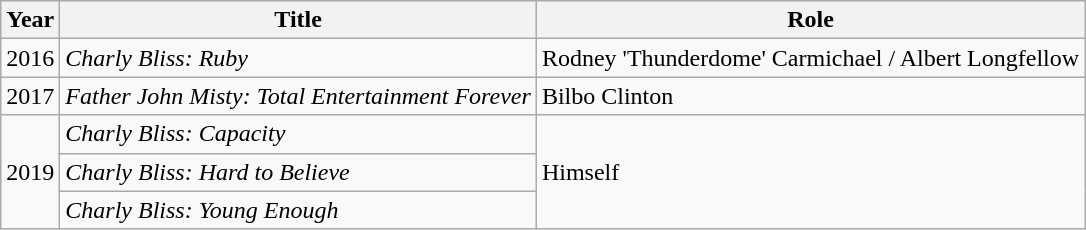<table class = "wikitable sortable">
<tr>
<th>Year</th>
<th>Title</th>
<th>Role</th>
</tr>
<tr>
<td>2016</td>
<td><em>Charly Bliss: Ruby</em></td>
<td>Rodney 'Thunderdome' Carmichael / Albert Longfellow</td>
</tr>
<tr>
<td>2017</td>
<td><em>Father John Misty: Total Entertainment Forever</em></td>
<td>Bilbo Clinton</td>
</tr>
<tr>
<td rowspan="3">2019</td>
<td><em>Charly Bliss: Capacity</em></td>
<td rowspan="3">Himself</td>
</tr>
<tr>
<td><em>Charly Bliss: Hard to Believe</em></td>
</tr>
<tr>
<td><em>Charly Bliss: Young Enough</em></td>
</tr>
</table>
